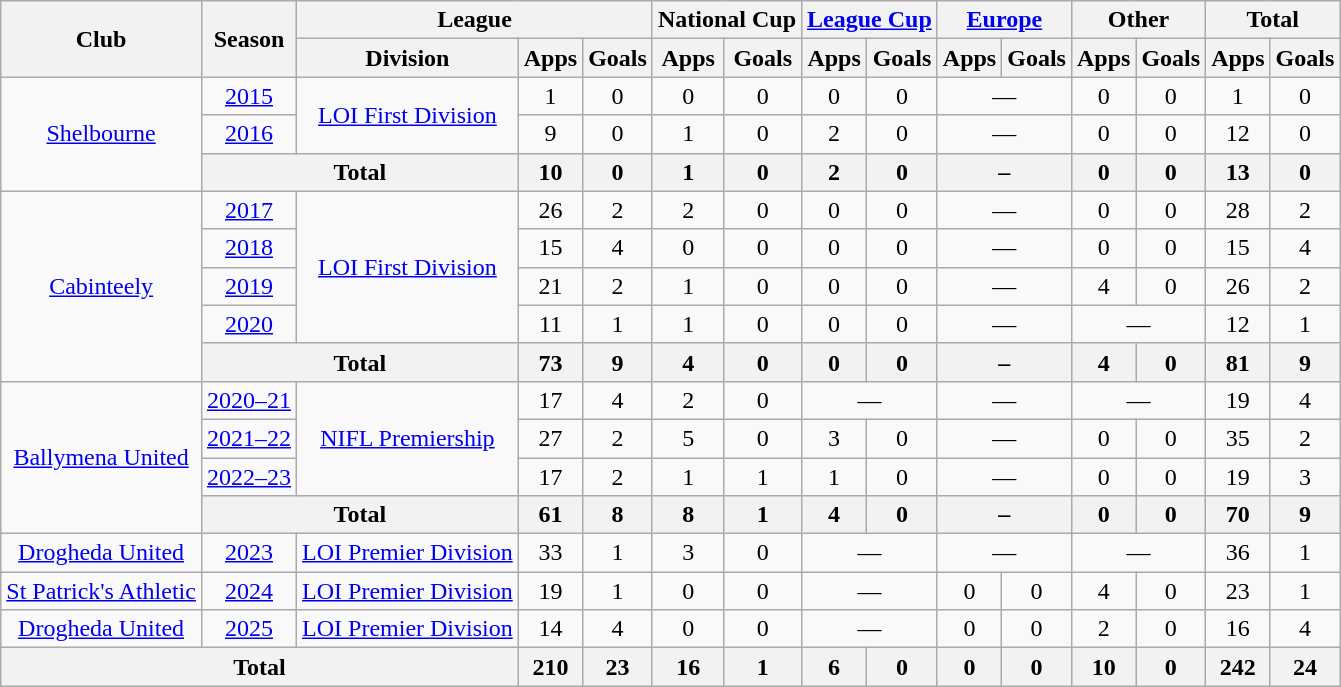<table class=wikitable style="text-align: center">
<tr>
<th rowspan=2>Club</th>
<th rowspan=2>Season</th>
<th colspan=3>League</th>
<th colspan=2>National Cup</th>
<th colspan=2><a href='#'>League Cup</a></th>
<th colspan=2><a href='#'>Europe</a></th>
<th colspan=2>Other</th>
<th colspan=2>Total</th>
</tr>
<tr>
<th>Division</th>
<th>Apps</th>
<th>Goals</th>
<th>Apps</th>
<th>Goals</th>
<th>Apps</th>
<th>Goals</th>
<th>Apps</th>
<th>Goals</th>
<th>Apps</th>
<th>Goals</th>
<th>Apps</th>
<th>Goals</th>
</tr>
<tr>
<td rowspan="3"><a href='#'>Shelbourne</a></td>
<td><a href='#'>2015</a></td>
<td rowspan="2"><a href='#'>LOI First Division</a></td>
<td>1</td>
<td>0</td>
<td>0</td>
<td>0</td>
<td>0</td>
<td>0</td>
<td colspan="2">—</td>
<td>0</td>
<td>0</td>
<td>1</td>
<td>0</td>
</tr>
<tr>
<td><a href='#'>2016</a></td>
<td>9</td>
<td>0</td>
<td>1</td>
<td>0</td>
<td>2</td>
<td>0</td>
<td colspan="2">—</td>
<td>0</td>
<td>0</td>
<td>12</td>
<td>0</td>
</tr>
<tr>
<th colspan="2">Total</th>
<th>10</th>
<th>0</th>
<th>1</th>
<th>0</th>
<th>2</th>
<th>0</th>
<th colspan="2">–</th>
<th>0</th>
<th>0</th>
<th>13</th>
<th>0</th>
</tr>
<tr>
<td rowspan="5"><a href='#'>Cabinteely</a></td>
<td><a href='#'>2017</a></td>
<td rowspan="4"><a href='#'>LOI First Division</a></td>
<td>26</td>
<td>2</td>
<td>2</td>
<td>0</td>
<td>0</td>
<td>0</td>
<td colspan="2">—</td>
<td>0</td>
<td>0</td>
<td>28</td>
<td>2</td>
</tr>
<tr>
<td><a href='#'>2018</a></td>
<td>15</td>
<td>4</td>
<td>0</td>
<td>0</td>
<td>0</td>
<td>0</td>
<td colspan="2">—</td>
<td>0</td>
<td>0</td>
<td>15</td>
<td>4</td>
</tr>
<tr>
<td><a href='#'>2019</a></td>
<td>21</td>
<td>2</td>
<td>1</td>
<td>0</td>
<td>0</td>
<td>0</td>
<td colspan="2">—</td>
<td>4</td>
<td>0</td>
<td>26</td>
<td>2</td>
</tr>
<tr>
<td><a href='#'>2020</a></td>
<td>11</td>
<td>1</td>
<td>1</td>
<td>0</td>
<td>0</td>
<td>0</td>
<td colspan="2">—</td>
<td colspan="2">—</td>
<td>12</td>
<td>1</td>
</tr>
<tr>
<th colspan="2">Total</th>
<th>73</th>
<th>9</th>
<th>4</th>
<th>0</th>
<th>0</th>
<th>0</th>
<th colspan="2">–</th>
<th>4</th>
<th>0</th>
<th>81</th>
<th>9</th>
</tr>
<tr>
<td rowspan="4"><a href='#'>Ballymena United</a></td>
<td><a href='#'>2020–21</a></td>
<td rowspan="3"><a href='#'>NIFL Premiership</a></td>
<td>17</td>
<td>4</td>
<td>2</td>
<td>0</td>
<td colspan="2">—</td>
<td colspan="2">—</td>
<td colspan="2">—</td>
<td>19</td>
<td>4</td>
</tr>
<tr>
<td><a href='#'>2021–22</a></td>
<td>27</td>
<td>2</td>
<td>5</td>
<td>0</td>
<td>3</td>
<td>0</td>
<td colspan="2">—</td>
<td>0</td>
<td>0</td>
<td>35</td>
<td>2</td>
</tr>
<tr>
<td><a href='#'>2022–23</a></td>
<td>17</td>
<td>2</td>
<td>1</td>
<td>1</td>
<td>1</td>
<td>0</td>
<td colspan="2">—</td>
<td>0</td>
<td>0</td>
<td>19</td>
<td>3</td>
</tr>
<tr>
<th colspan="2">Total</th>
<th>61</th>
<th>8</th>
<th>8</th>
<th>1</th>
<th>4</th>
<th>0</th>
<th colspan="2">–</th>
<th>0</th>
<th>0</th>
<th>70</th>
<th>9</th>
</tr>
<tr>
<td><a href='#'>Drogheda United</a></td>
<td><a href='#'>2023</a></td>
<td><a href='#'>LOI Premier Division</a></td>
<td>33</td>
<td>1</td>
<td>3</td>
<td>0</td>
<td colspan="2">—</td>
<td colspan="2">—</td>
<td colspan="2">—</td>
<td>36</td>
<td>1</td>
</tr>
<tr>
<td><a href='#'>St Patrick's Athletic</a></td>
<td><a href='#'>2024</a></td>
<td><a href='#'>LOI Premier Division</a></td>
<td>19</td>
<td>1</td>
<td>0</td>
<td>0</td>
<td colspan="2">—</td>
<td>0</td>
<td>0</td>
<td>4</td>
<td>0</td>
<td>23</td>
<td>1</td>
</tr>
<tr>
<td><a href='#'>Drogheda United</a></td>
<td><a href='#'>2025</a></td>
<td><a href='#'>LOI Premier Division</a></td>
<td>14</td>
<td>4</td>
<td>0</td>
<td>0</td>
<td colspan="2">—</td>
<td>0</td>
<td>0</td>
<td>2</td>
<td>0</td>
<td>16</td>
<td>4</td>
</tr>
<tr>
<th colspan="3">Total</th>
<th>210</th>
<th>23</th>
<th>16</th>
<th>1</th>
<th>6</th>
<th>0</th>
<th>0</th>
<th>0</th>
<th>10</th>
<th>0</th>
<th>242</th>
<th>24</th>
</tr>
</table>
